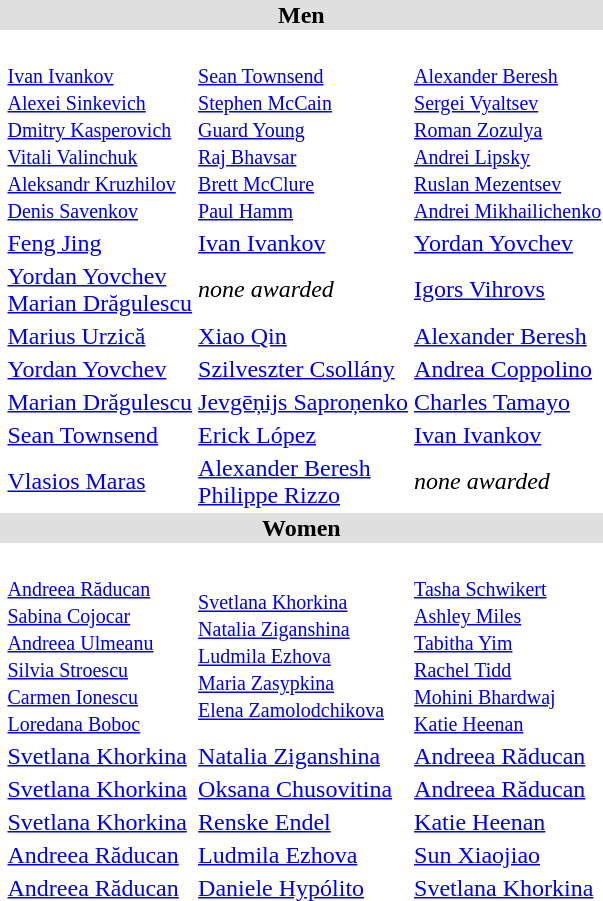<table>
<tr style="background:#dfdfdf;">
<td colspan="4" style="text-align:center;"><strong>Men</strong></td>
</tr>
<tr>
<th scope=row style="text-align:left"><br></th>
<td><br><small><a href='#'>Ivan Ivankov</a><br><a href='#'>Alexei Sinkevich</a><br><a href='#'>Dmitry Kasperovich</a><br><a href='#'>Vitali Valinchuk</a><br><a href='#'>Aleksandr Kruzhilov</a><br><a href='#'>Denis Savenkov</a></small></td>
<td><br><small><a href='#'>Sean Townsend</a><br><a href='#'>Stephen McCain</a><br><a href='#'>Guard Young</a><br><a href='#'>Raj Bhavsar</a><br><a href='#'>Brett McClure</a><br><a href='#'>Paul Hamm</a></small></td>
<td><br><small><a href='#'>Alexander Beresh</a><br><a href='#'>Sergei Vyaltsev</a><br><a href='#'>Roman Zozulya</a><br><a href='#'>Andrei Lipsky</a><br><a href='#'>Ruslan Mezentsev</a><br><a href='#'>Andrei Mikhailichenko</a></small></td>
</tr>
<tr>
<th scope=row style="text-align:left"><br></th>
<td> <a href='#'>Feng Jing</a></td>
<td> <a href='#'>Ivan Ivankov</a></td>
<td> <a href='#'>Yordan Yovchev</a></td>
</tr>
<tr>
<th scope=row style="text-align:left"><br></th>
<td> <a href='#'>Yordan Yovchev</a><br> <a href='#'>Marian Drăgulescu</a></td>
<td><em>none awarded</em></td>
<td> <a href='#'>Igors Vihrovs</a></td>
</tr>
<tr>
<th scope=row style="text-align:left"><br></th>
<td> <a href='#'>Marius Urzică</a></td>
<td> <a href='#'>Xiao Qin</a></td>
<td> <a href='#'>Alexander Beresh</a></td>
</tr>
<tr>
<th scope=row style="text-align:left"><br></th>
<td> <a href='#'>Yordan Yovchev</a></td>
<td> <a href='#'>Szilveszter Csollány</a></td>
<td> <a href='#'>Andrea Coppolino</a></td>
</tr>
<tr>
<th scope=row style="text-align:left"><br></th>
<td> <a href='#'>Marian Drăgulescu</a></td>
<td> <a href='#'>Jevgēņijs Saproņenko</a></td>
<td> <a href='#'>Charles Tamayo</a></td>
</tr>
<tr>
<th scope=row style="text-align:left"><br></th>
<td> <a href='#'>Sean Townsend</a></td>
<td> <a href='#'>Erick López</a></td>
<td> <a href='#'>Ivan Ivankov</a></td>
</tr>
<tr>
<th scope=row style="text-align:left"><br></th>
<td> <a href='#'>Vlasios Maras</a></td>
<td> <a href='#'>Alexander Beresh</a><br> <a href='#'>Philippe Rizzo</a></td>
<td><em>none awarded</em></td>
</tr>
<tr style="background:#dfdfdf;">
<td colspan="4" style="text-align:center;"><strong>Women</strong></td>
</tr>
<tr>
<th scope=row style="text-align:left"><br></th>
<td><br><small><a href='#'>Andreea Răducan</a><br><a href='#'>Sabina Cojocar</a><br><a href='#'>Andreea Ulmeanu</a><br><a href='#'>Silvia Stroescu</a><br><a href='#'>Carmen Ionescu</a><br><a href='#'>Loredana Boboc</a></small></td>
<td><br><small><a href='#'>Svetlana Khorkina</a><br><a href='#'>Natalia Ziganshina</a><br><a href='#'>Ludmila Ezhova</a><br><a href='#'>Maria Zasypkina</a><br><a href='#'>Elena Zamolodchikova</a></small></td>
<td><br><small><a href='#'>Tasha Schwikert</a><br><a href='#'>Ashley Miles</a><br><a href='#'>Tabitha Yim</a><br><a href='#'>Rachel Tidd</a><br><a href='#'>Mohini Bhardwaj</a><br><a href='#'>Katie Heenan</a></small></td>
</tr>
<tr>
<th scope=row style="text-align:left"><br></th>
<td> <a href='#'>Svetlana Khorkina</a></td>
<td> <a href='#'>Natalia Ziganshina</a></td>
<td> <a href='#'>Andreea Răducan</a></td>
</tr>
<tr>
<th scope=row style="text-align:left"><br></th>
<td> <a href='#'>Svetlana Khorkina</a></td>
<td> <a href='#'>Oksana Chusovitina</a></td>
<td> <a href='#'>Andreea Răducan</a></td>
</tr>
<tr>
<th scope=row style="text-align:left"><br></th>
<td> <a href='#'>Svetlana Khorkina</a></td>
<td> <a href='#'>Renske Endel</a></td>
<td> <a href='#'>Katie Heenan</a></td>
</tr>
<tr>
<th scope=row style="text-align:left"><br></th>
<td> <a href='#'>Andreea Răducan</a></td>
<td> <a href='#'>Ludmila Ezhova</a></td>
<td> <a href='#'>Sun Xiaojiao</a></td>
</tr>
<tr>
<th scope=row style="text-align:left"><br></th>
<td> <a href='#'>Andreea Răducan</a></td>
<td> <a href='#'>Daniele Hypólito</a></td>
<td> <a href='#'>Svetlana Khorkina</a></td>
</tr>
</table>
